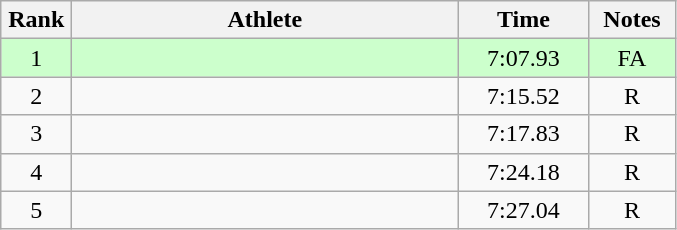<table class=wikitable style="text-align:center">
<tr>
<th width=40>Rank</th>
<th width=250>Athlete</th>
<th width=80>Time</th>
<th width=50>Notes</th>
</tr>
<tr bgcolor="ccffcc">
<td>1</td>
<td align=left></td>
<td>7:07.93</td>
<td>FA</td>
</tr>
<tr>
<td>2</td>
<td align=left></td>
<td>7:15.52</td>
<td>R</td>
</tr>
<tr>
<td>3</td>
<td align=left></td>
<td>7:17.83</td>
<td>R</td>
</tr>
<tr>
<td>4</td>
<td align=left></td>
<td>7:24.18</td>
<td>R</td>
</tr>
<tr>
<td>5</td>
<td align=left></td>
<td>7:27.04</td>
<td>R</td>
</tr>
</table>
